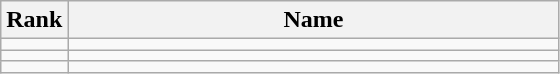<table class="wikitable">
<tr>
<th>Rank</th>
<th style="width: 20em">Name</th>
</tr>
<tr>
<td align="center"></td>
<td></td>
</tr>
<tr>
<td align="center"></td>
<td></td>
</tr>
<tr>
<td align="center"></td>
<td></td>
</tr>
</table>
